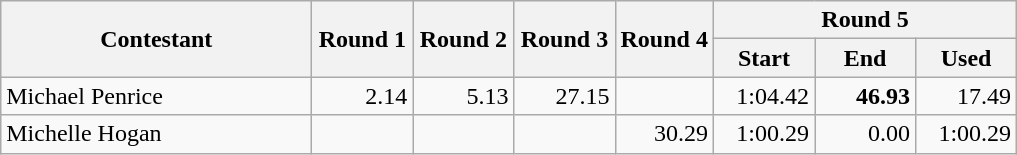<table class="wikitable">
<tr>
<th rowspan="2" width="200">Contestant</th>
<th rowspan="2" width="60">Round 1</th>
<th rowspan="2" width="60">Round 2</th>
<th rowspan="2" width="60">Round 3</th>
<th rowspan="2">Round 4</th>
<th colspan="3">Round 5</th>
</tr>
<tr>
<th width="60">Start</th>
<th width="60">End</th>
<th width="60">Used</th>
</tr>
<tr>
<td>Michael Penrice</td>
<td align="right">2.14</td>
<td align="right">5.13</td>
<td align="right">27.15</td>
<td align="right"></td>
<td align="right">1:04.42</td>
<td align="right"><strong>46.93</strong></td>
<td align="right">17.49</td>
</tr>
<tr>
<td>Michelle Hogan</td>
<td align="right"></td>
<td align="right"></td>
<td align="right"></td>
<td align="right">30.29</td>
<td align="right">1:00.29</td>
<td align="right">0.00</td>
<td align="right">1:00.29</td>
</tr>
</table>
